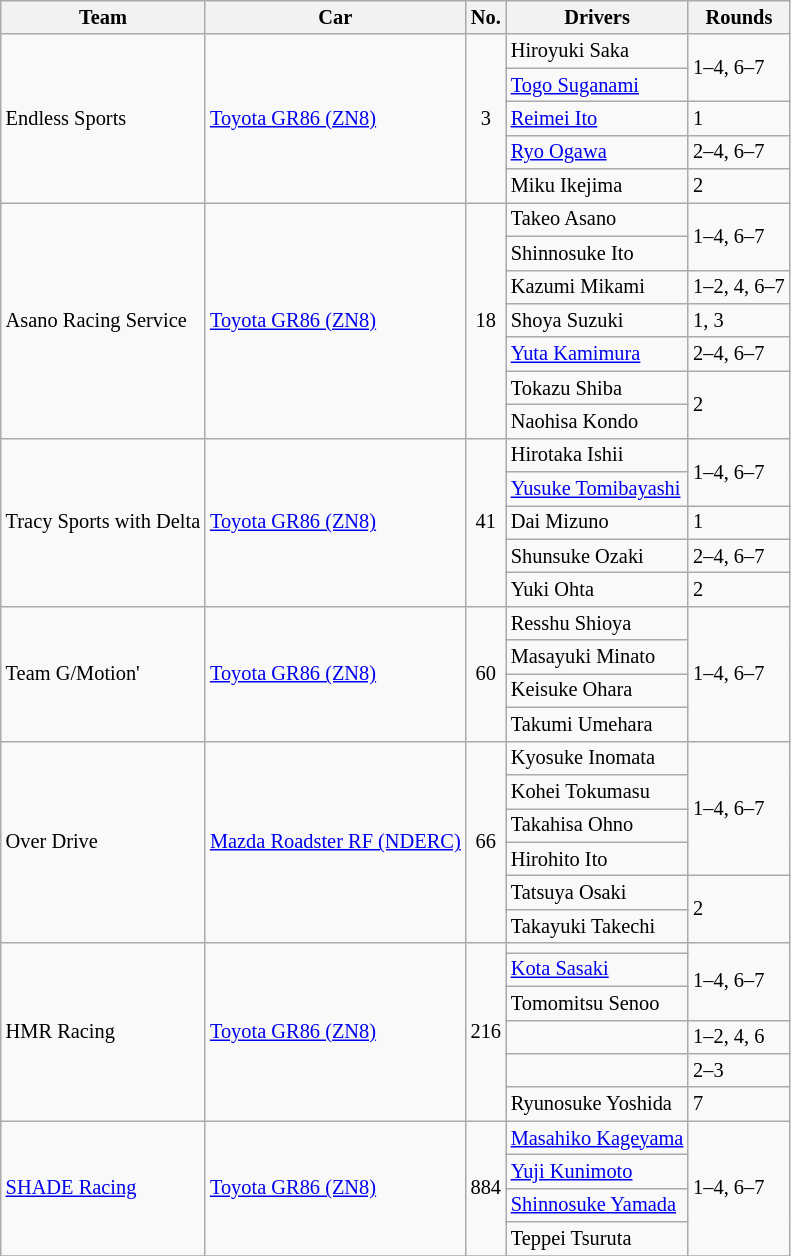<table class="wikitable" style="font-size: 85%">
<tr>
<th>Team</th>
<th>Car</th>
<th>No.</th>
<th>Drivers</th>
<th>Rounds</th>
</tr>
<tr>
<td rowspan="5"> Endless Sports</td>
<td rowspan="5"><a href='#'>Toyota GR86 (ZN8)</a></td>
<td align="center" rowspan="5">3</td>
<td> Hiroyuki Saka</td>
<td rowspan="2">1–4, 6–7</td>
</tr>
<tr>
<td> <a href='#'>Togo Suganami</a></td>
</tr>
<tr>
<td> <a href='#'>Reimei Ito</a></td>
<td>1</td>
</tr>
<tr>
<td> <a href='#'>Ryo Ogawa</a></td>
<td>2–4, 6–7</td>
</tr>
<tr>
<td> Miku Ikejima</td>
<td>2</td>
</tr>
<tr>
<td rowspan="7"> Asano Racing Service</td>
<td rowspan="7"><a href='#'>Toyota GR86 (ZN8)</a></td>
<td align="center" rowspan="7">18</td>
<td> Takeo Asano</td>
<td rowspan="2">1–4, 6–7</td>
</tr>
<tr>
<td> Shinnosuke Ito</td>
</tr>
<tr>
<td> Kazumi Mikami</td>
<td>1–2, 4, 6–7</td>
</tr>
<tr>
<td> Shoya Suzuki</td>
<td>1, 3</td>
</tr>
<tr>
<td> <a href='#'>Yuta Kamimura</a></td>
<td>2–4, 6–7</td>
</tr>
<tr>
<td> Tokazu Shiba</td>
<td rowspan="2">2</td>
</tr>
<tr>
<td> Naohisa Kondo</td>
</tr>
<tr>
<td rowspan="5"> Tracy Sports with Delta</td>
<td rowspan="5"><a href='#'>Toyota GR86 (ZN8)</a></td>
<td align="center" rowspan="5">41</td>
<td> Hirotaka Ishii</td>
<td rowspan="2">1–4, 6–7</td>
</tr>
<tr>
<td> <a href='#'>Yusuke Tomibayashi</a></td>
</tr>
<tr>
<td> Dai Mizuno</td>
<td>1</td>
</tr>
<tr>
<td> Shunsuke Ozaki</td>
<td>2–4, 6–7</td>
</tr>
<tr>
<td> Yuki Ohta</td>
<td>2</td>
</tr>
<tr>
<td rowspan="4"> Team G/Motion'</td>
<td rowspan="4"><a href='#'>Toyota GR86 (ZN8)</a></td>
<td align="center" rowspan="4">60</td>
<td> Resshu Shioya</td>
<td rowspan="4">1–4, 6–7</td>
</tr>
<tr>
<td> Masayuki Minato</td>
</tr>
<tr>
<td> Keisuke Ohara</td>
</tr>
<tr>
<td> Takumi Umehara</td>
</tr>
<tr>
<td rowspan="6"> Over Drive</td>
<td rowspan="6"><a href='#'>Mazda Roadster RF (NDERC)</a></td>
<td align="center" rowspan="6">66</td>
<td> Kyosuke Inomata</td>
<td rowspan="4">1–4, 6–7</td>
</tr>
<tr>
<td> Kohei Tokumasu</td>
</tr>
<tr>
<td> Takahisa Ohno</td>
</tr>
<tr>
<td> Hirohito Ito</td>
</tr>
<tr>
<td> Tatsuya Osaki</td>
<td rowspan="2">2</td>
</tr>
<tr>
<td> Takayuki Takechi</td>
</tr>
<tr>
<td rowspan="6"> HMR Racing</td>
<td rowspan="6"><a href='#'>Toyota GR86 (ZN8)</a></td>
<td align="center" rowspan="6">216</td>
<td> </td>
<td rowspan="3">1–4, 6–7</td>
</tr>
<tr>
<td> <a href='#'>Kota Sasaki</a></td>
</tr>
<tr>
<td> Tomomitsu Senoo</td>
</tr>
<tr>
<td> </td>
<td>1–2, 4, 6</td>
</tr>
<tr>
<td> </td>
<td>2–3</td>
</tr>
<tr>
<td> Ryunosuke Yoshida</td>
<td>7</td>
</tr>
<tr>
<td rowspan="4"> <a href='#'>SHADE Racing</a></td>
<td rowspan="4"><a href='#'>Toyota GR86 (ZN8)</a></td>
<td align="center" rowspan="4">884</td>
<td> <a href='#'>Masahiko Kageyama</a></td>
<td rowspan="4">1–4, 6–7</td>
</tr>
<tr>
<td> <a href='#'>Yuji Kunimoto</a></td>
</tr>
<tr>
<td> <a href='#'>Shinnosuke Yamada</a></td>
</tr>
<tr>
<td> Teppei Tsuruta</td>
</tr>
<tr>
</tr>
</table>
